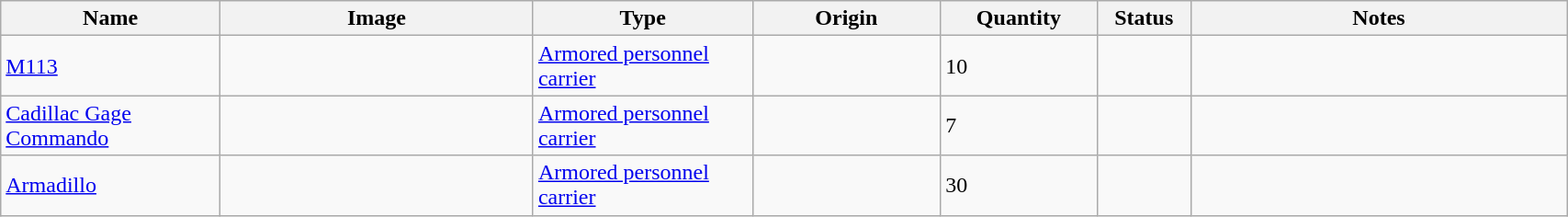<table class="wikitable" style="width:90%;">
<tr>
<th width=14%>Name</th>
<th width=20%>Image</th>
<th width=14%>Type</th>
<th width=12%>Origin</th>
<th width=10%>Quantity</th>
<th width=06%>Status</th>
<th width=24%>Notes</th>
</tr>
<tr>
<td><a href='#'>M113</a></td>
<td></td>
<td><a href='#'>Armored personnel carrier</a></td>
<td></td>
<td>10</td>
<td></td>
<td></td>
</tr>
<tr>
<td><a href='#'>Cadillac Gage Commando</a></td>
<td></td>
<td><a href='#'>Armored personnel carrier</a></td>
<td></td>
<td>7</td>
<td></td>
<td></td>
</tr>
<tr>
<td><a href='#'>Armadillo</a></td>
<td></td>
<td><a href='#'>Armored personnel carrier</a></td>
<td></td>
<td>30</td>
<td></td>
</tr>
</table>
